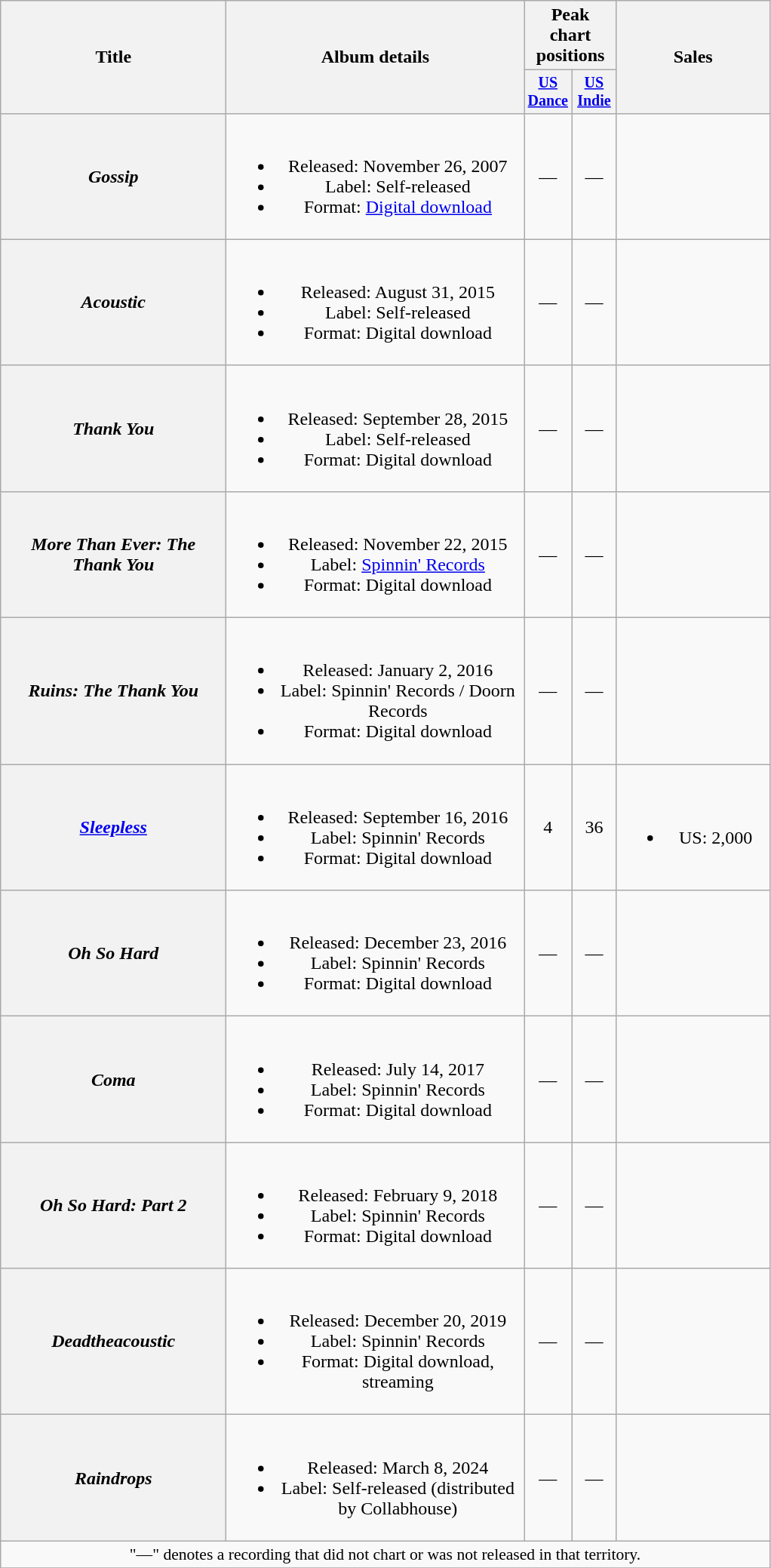<table class="wikitable plainrowheaders" style="text-align:center;">
<tr>
<th scope="col" rowspan="2" style="width:12em;">Title</th>
<th scope="col" rowspan="2" style="width:16em;">Album details</th>
<th scope="col" colspan="2">Peak chart positions</th>
<th scope="col" rowspan="2" style="width:8em;">Sales</th>
</tr>
<tr>
<th style="width:2.5em;font-size:smaller;"><a href='#'>US Dance</a><br></th>
<th style="width:2.5em;font-size:smaller;"><a href='#'>US Indie</a><br></th>
</tr>
<tr>
<th scope="row"><em>Gossip</em></th>
<td><br><ul><li>Released: November 26, 2007</li><li>Label: Self-released</li><li>Format: <a href='#'>Digital download</a></li></ul></td>
<td>―</td>
<td>―</td>
<td></td>
</tr>
<tr>
<th scope="row"><em>Acoustic</em></th>
<td><br><ul><li>Released: August 31, 2015</li><li>Label: Self-released</li><li>Format: Digital download</li></ul></td>
<td>―</td>
<td>―</td>
<td></td>
</tr>
<tr>
<th scope="row"><em>Thank You</em></th>
<td><br><ul><li>Released: September 28, 2015</li><li>Label: Self-released</li><li>Format: Digital download</li></ul></td>
<td>―</td>
<td>―</td>
<td></td>
</tr>
<tr>
<th scope="row"><em>More Than Ever: The Thank You</em></th>
<td><br><ul><li>Released: November 22, 2015</li><li>Label: <a href='#'>Spinnin' Records</a></li><li>Format: Digital download</li></ul></td>
<td>―</td>
<td>―</td>
<td></td>
</tr>
<tr>
<th scope="row"><em>Ruins: The Thank You</em></th>
<td><br><ul><li>Released: January 2, 2016</li><li>Label: Spinnin' Records / Doorn Records</li><li>Format: Digital download</li></ul></td>
<td>―</td>
<td>―</td>
<td></td>
</tr>
<tr>
<th scope="row"><em><a href='#'>Sleepless</a></em></th>
<td><br><ul><li>Released: September 16, 2016</li><li>Label: Spinnin' Records</li><li>Format: Digital download</li></ul></td>
<td>4</td>
<td>36</td>
<td><br><ul><li>US: 2,000</li></ul></td>
</tr>
<tr>
<th scope="row"><em>Oh So Hard</em></th>
<td><br><ul><li>Released: December 23, 2016</li><li>Label: Spinnin' Records</li><li>Format: Digital download</li></ul></td>
<td>―</td>
<td>―</td>
<td></td>
</tr>
<tr>
<th scope="row"><em>Coma</em></th>
<td><br><ul><li>Released: July 14, 2017</li><li>Label: Spinnin' Records</li><li>Format: Digital download</li></ul></td>
<td>―</td>
<td>―</td>
<td></td>
</tr>
<tr>
<th scope="row"><em>Oh So Hard: Part 2</em></th>
<td><br><ul><li>Released: February 9, 2018</li><li>Label: Spinnin' Records</li><li>Format: Digital download</li></ul></td>
<td>―</td>
<td>―</td>
<td></td>
</tr>
<tr>
<th scope="row"><em>Deadtheacoustic</em></th>
<td><br><ul><li>Released: December 20, 2019</li><li>Label: Spinnin' Records</li><li>Format: Digital download, streaming</li></ul></td>
<td>―</td>
<td>―</td>
<td></td>
</tr>
<tr>
<th scope="row"><em>Raindrops</em></th>
<td><br><ul><li>Released: March 8, 2024</li><li>Label: Self-released (distributed by Collabhouse)</li></ul></td>
<td>—</td>
<td>—</td>
<td></td>
</tr>
<tr>
<td colspan="6" style="font-size:90%">"—" denotes a recording that did not chart or was not released in that territory.</td>
</tr>
<tr>
</tr>
</table>
